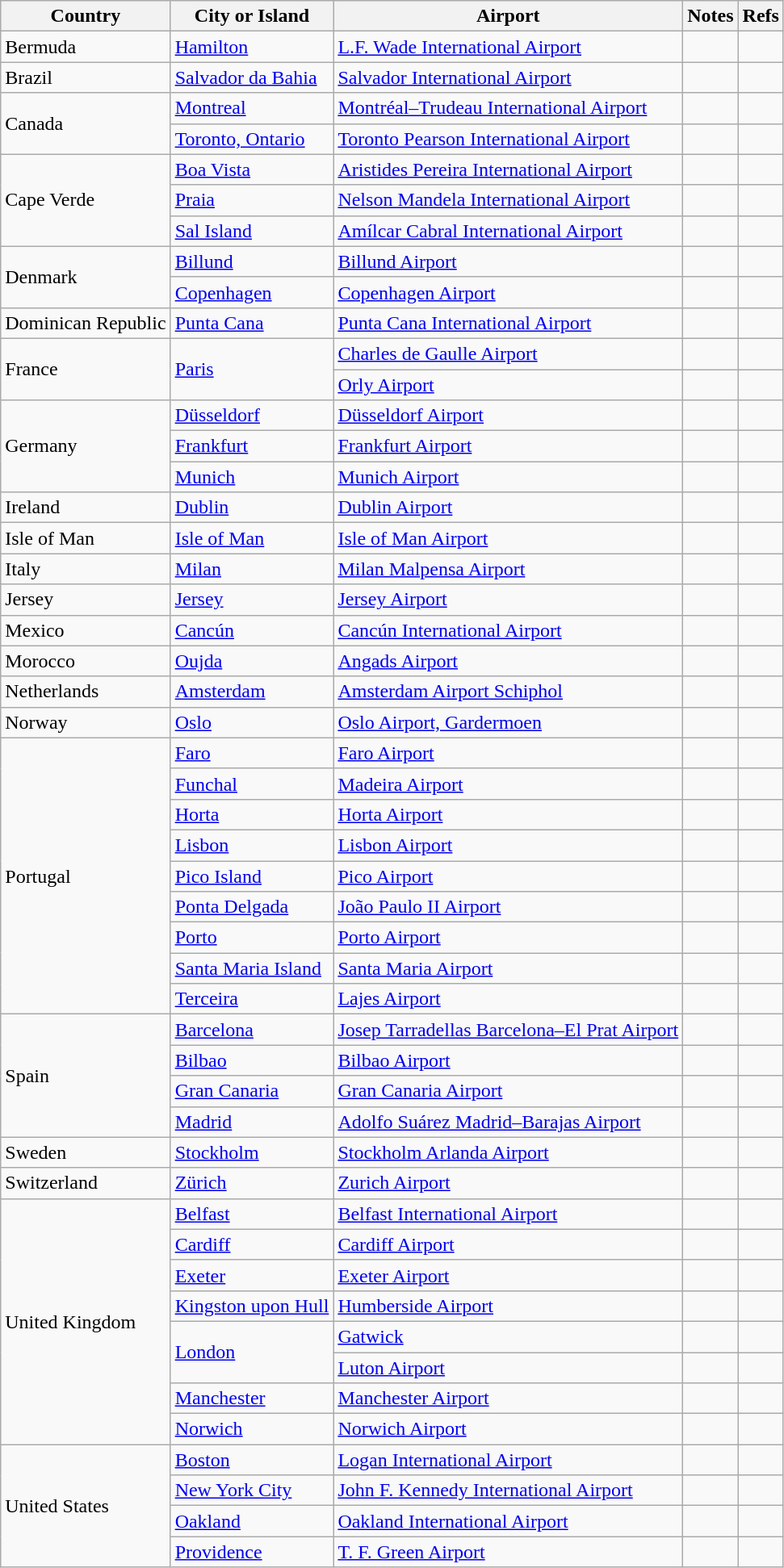<table class="sortable wikitable">
<tr>
<th>Country</th>
<th>City or Island</th>
<th>Airport</th>
<th>Notes</th>
<th class="unsortable">Refs</th>
</tr>
<tr>
<td>Bermuda</td>
<td><a href='#'>Hamilton</a></td>
<td><a href='#'>L.F. Wade International Airport</a></td>
<td></td>
<td align=center></td>
</tr>
<tr>
<td>Brazil</td>
<td><a href='#'>Salvador da Bahia</a></td>
<td><a href='#'>Salvador International Airport</a></td>
<td></td>
<td align=center></td>
</tr>
<tr>
<td rowspan="2">Canada</td>
<td><a href='#'>Montreal</a></td>
<td><a href='#'>Montréal–Trudeau International Airport</a></td>
<td></td>
<td align="center"></td>
</tr>
<tr>
<td><a href='#'>Toronto, Ontario</a></td>
<td><a href='#'>Toronto Pearson International Airport</a></td>
<td></td>
<td align=center></td>
</tr>
<tr>
<td rowspan=3>Cape Verde</td>
<td><a href='#'>Boa Vista</a></td>
<td><a href='#'>Aristides Pereira International Airport</a></td>
<td></td>
<td align=center></td>
</tr>
<tr>
<td><a href='#'>Praia</a></td>
<td><a href='#'>Nelson Mandela International Airport</a></td>
<td></td>
<td align="center"></td>
</tr>
<tr>
<td><a href='#'>Sal Island</a></td>
<td><a href='#'>Amílcar Cabral International Airport</a></td>
<td></td>
<td align=center></td>
</tr>
<tr>
<td rowspan="2">Denmark</td>
<td><a href='#'>Billund</a></td>
<td><a href='#'>Billund Airport</a></td>
<td></td>
<td align=center></td>
</tr>
<tr>
<td><a href='#'>Copenhagen</a></td>
<td><a href='#'>Copenhagen Airport</a></td>
<td></td>
<td align=center></td>
</tr>
<tr>
<td>Dominican Republic</td>
<td><a href='#'>Punta Cana</a></td>
<td><a href='#'>Punta Cana International Airport</a></td>
<td></td>
<td align=center></td>
</tr>
<tr>
<td rowspan="2">France</td>
<td rowspan="2"><a href='#'>Paris</a></td>
<td><a href='#'>Charles de Gaulle Airport</a></td>
<td></td>
<td align=center></td>
</tr>
<tr>
<td><a href='#'>Orly Airport</a></td>
<td></td>
<td align="center"></td>
</tr>
<tr>
<td rowspan="3">Germany</td>
<td><a href='#'>Düsseldorf</a></td>
<td><a href='#'>Düsseldorf Airport</a></td>
<td></td>
<td align="center"></td>
</tr>
<tr>
<td><a href='#'>Frankfurt</a></td>
<td><a href='#'>Frankfurt Airport</a></td>
<td></td>
<td align=center></td>
</tr>
<tr>
<td><a href='#'>Munich</a></td>
<td><a href='#'>Munich Airport</a></td>
<td></td>
<td align=center></td>
</tr>
<tr>
<td>Ireland</td>
<td><a href='#'>Dublin</a></td>
<td><a href='#'>Dublin Airport</a></td>
<td></td>
<td align=center></td>
</tr>
<tr>
<td>Isle of Man</td>
<td><a href='#'>Isle of Man</a></td>
<td><a href='#'>Isle of Man Airport</a></td>
<td></td>
<td align=center></td>
</tr>
<tr>
<td>Italy</td>
<td><a href='#'>Milan</a></td>
<td><a href='#'>Milan Malpensa Airport</a></td>
<td></td>
<td align=center></td>
</tr>
<tr>
<td>Jersey</td>
<td><a href='#'>Jersey</a></td>
<td><a href='#'>Jersey Airport</a></td>
<td></td>
<td align=center></td>
</tr>
<tr>
<td>Mexico</td>
<td><a href='#'>Cancún</a></td>
<td><a href='#'>Cancún International Airport</a></td>
<td></td>
<td align=center></td>
</tr>
<tr>
<td>Morocco</td>
<td><a href='#'>Oujda</a></td>
<td><a href='#'>Angads Airport</a></td>
<td></td>
<td align=center></td>
</tr>
<tr>
<td>Netherlands</td>
<td><a href='#'>Amsterdam</a></td>
<td><a href='#'>Amsterdam Airport Schiphol</a></td>
<td></td>
<td align=center></td>
</tr>
<tr>
<td>Norway</td>
<td><a href='#'>Oslo</a></td>
<td><a href='#'>Oslo Airport, Gardermoen</a></td>
<td></td>
<td align=center></td>
</tr>
<tr>
<td rowspan="9">Portugal</td>
<td><a href='#'>Faro</a></td>
<td><a href='#'>Faro Airport</a></td>
<td></td>
<td align=center></td>
</tr>
<tr>
<td><a href='#'>Funchal</a></td>
<td><a href='#'>Madeira Airport</a></td>
<td></td>
<td align="center"></td>
</tr>
<tr>
<td><a href='#'>Horta</a></td>
<td><a href='#'>Horta Airport</a></td>
<td></td>
<td align=center></td>
</tr>
<tr>
<td><a href='#'>Lisbon</a></td>
<td><a href='#'>Lisbon Airport</a></td>
<td></td>
<td align=center></td>
</tr>
<tr>
<td><a href='#'>Pico Island</a></td>
<td><a href='#'>Pico Airport</a></td>
<td></td>
<td align=center></td>
</tr>
<tr>
<td><a href='#'>Ponta Delgada</a></td>
<td><a href='#'>João Paulo II Airport</a></td>
<td></td>
<td align=center></td>
</tr>
<tr>
<td><a href='#'>Porto</a></td>
<td><a href='#'>Porto Airport</a></td>
<td></td>
<td align=center></td>
</tr>
<tr>
<td><a href='#'>Santa Maria Island</a></td>
<td><a href='#'>Santa Maria Airport</a></td>
<td></td>
<td align=center></td>
</tr>
<tr>
<td><a href='#'>Terceira</a></td>
<td><a href='#'>Lajes Airport</a></td>
<td></td>
<td align=center></td>
</tr>
<tr>
<td rowspan="4">Spain</td>
<td><a href='#'>Barcelona</a></td>
<td><a href='#'>Josep Tarradellas Barcelona–El Prat Airport</a></td>
<td></td>
<td align="center"></td>
</tr>
<tr>
<td><a href='#'>Bilbao</a></td>
<td><a href='#'>Bilbao Airport</a></td>
<td></td>
<td align="center"></td>
</tr>
<tr>
<td><a href='#'>Gran Canaria</a></td>
<td><a href='#'>Gran Canaria Airport</a></td>
<td></td>
<td align="center"></td>
</tr>
<tr>
<td><a href='#'>Madrid</a></td>
<td><a href='#'>Adolfo Suárez Madrid–Barajas Airport</a></td>
<td></td>
<td align=center></td>
</tr>
<tr>
<td>Sweden</td>
<td><a href='#'>Stockholm</a></td>
<td><a href='#'>Stockholm Arlanda Airport</a></td>
<td></td>
<td align=center></td>
</tr>
<tr>
<td>Switzerland</td>
<td><a href='#'>Zürich</a></td>
<td><a href='#'>Zurich Airport</a></td>
<td></td>
<td align=center></td>
</tr>
<tr>
<td rowspan="8">United Kingdom</td>
<td><a href='#'>Belfast</a></td>
<td><a href='#'>Belfast International Airport</a></td>
<td></td>
<td align=center></td>
</tr>
<tr>
<td><a href='#'>Cardiff</a></td>
<td><a href='#'>Cardiff Airport</a></td>
<td></td>
<td align=center></td>
</tr>
<tr>
<td><a href='#'>Exeter</a></td>
<td><a href='#'>Exeter Airport</a></td>
<td></td>
<td align=center></td>
</tr>
<tr>
<td><a href='#'>Kingston upon Hull</a></td>
<td><a href='#'>Humberside Airport</a></td>
<td></td>
<td align=center></td>
</tr>
<tr>
<td rowspan="2"><a href='#'>London</a></td>
<td><a href='#'>Gatwick</a></td>
<td></td>
<td align=center></td>
</tr>
<tr>
<td><a href='#'>Luton Airport</a></td>
<td></td>
<td align=center></td>
</tr>
<tr>
<td><a href='#'>Manchester</a></td>
<td><a href='#'>Manchester Airport</a></td>
<td></td>
<td align=center></td>
</tr>
<tr>
<td><a href='#'>Norwich</a></td>
<td><a href='#'>Norwich Airport</a></td>
<td></td>
<td align=center></td>
</tr>
<tr>
<td rowspan="4">United States</td>
<td><a href='#'>Boston</a></td>
<td><a href='#'>Logan International Airport</a></td>
<td></td>
<td align="center"></td>
</tr>
<tr>
<td><a href='#'>New York City</a></td>
<td><a href='#'>John F. Kennedy International Airport</a></td>
<td></td>
<td align=center></td>
</tr>
<tr>
<td><a href='#'>Oakland</a></td>
<td><a href='#'>Oakland International Airport</a></td>
<td></td>
<td align=center></td>
</tr>
<tr>
<td><a href='#'>Providence</a></td>
<td><a href='#'>T. F. Green Airport</a></td>
<td></td>
<td align="center"></td>
</tr>
</table>
